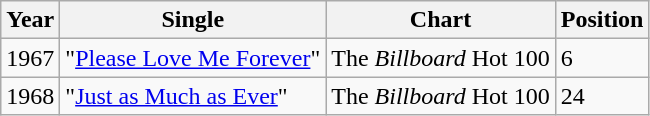<table class="wikitable">
<tr>
<th align="left">Year</th>
<th align="left">Single</th>
<th align="left">Chart</th>
<th align="left">Position</th>
</tr>
<tr>
<td align="left">1967</td>
<td align="left">"<a href='#'>Please Love Me Forever</a>"</td>
<td align="left">The <em>Billboard</em> Hot 100</td>
<td align="left">6</td>
</tr>
<tr>
<td align="left">1968</td>
<td align="left">"<a href='#'>Just as Much as Ever</a>"</td>
<td align="left">The <em>Billboard</em> Hot 100</td>
<td align="left">24</td>
</tr>
</table>
